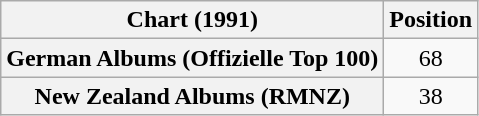<table class="wikitable sortable plainrowheaders">
<tr>
<th>Chart (1991)</th>
<th>Position</th>
</tr>
<tr>
<th scope="row">German Albums (Offizielle Top 100)</th>
<td align="center">68</td>
</tr>
<tr>
<th scope="row">New Zealand Albums (RMNZ)</th>
<td align="center">38</td>
</tr>
</table>
